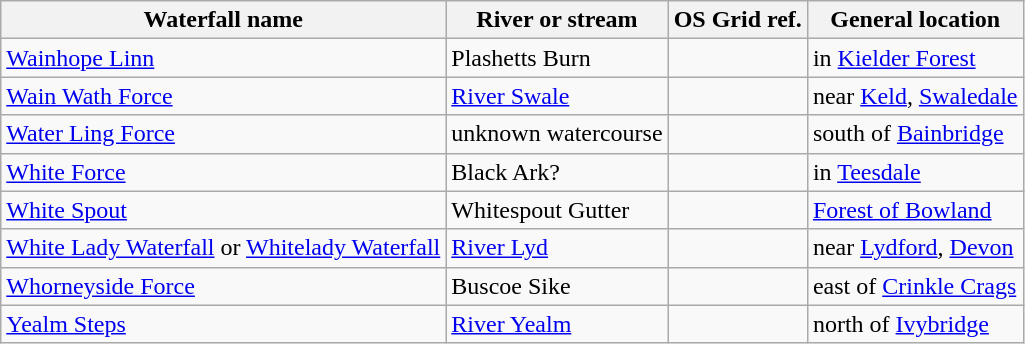<table class="wikitable">
<tr>
<th>Waterfall name</th>
<th>River or stream</th>
<th>OS Grid ref.</th>
<th>General location</th>
</tr>
<tr>
<td><a href='#'>Wainhope Linn</a></td>
<td>Plashetts Burn</td>
<td></td>
<td>in <a href='#'>Kielder Forest</a></td>
</tr>
<tr>
<td><a href='#'>Wain Wath Force</a></td>
<td><a href='#'>River Swale</a></td>
<td></td>
<td>near <a href='#'>Keld</a>, <a href='#'>Swaledale</a></td>
</tr>
<tr>
<td><a href='#'>Water Ling Force</a></td>
<td>unknown watercourse</td>
<td></td>
<td>south of <a href='#'>Bainbridge</a></td>
</tr>
<tr>
<td><a href='#'>White Force</a></td>
<td>Black Ark?</td>
<td></td>
<td>in <a href='#'>Teesdale</a></td>
</tr>
<tr>
<td><a href='#'>White Spout</a></td>
<td>Whitespout Gutter</td>
<td></td>
<td><a href='#'>Forest of Bowland</a></td>
</tr>
<tr>
<td><a href='#'>White Lady Waterfall</a> or <a href='#'>Whitelady Waterfall</a></td>
<td><a href='#'>River Lyd</a></td>
<td></td>
<td>near <a href='#'>Lydford</a>, <a href='#'>Devon</a></td>
</tr>
<tr>
<td><a href='#'>Whorneyside Force</a></td>
<td>Buscoe Sike</td>
<td></td>
<td>east of <a href='#'>Crinkle Crags</a></td>
</tr>
<tr>
<td><a href='#'>Yealm Steps</a></td>
<td><a href='#'>River Yealm</a></td>
<td></td>
<td>north of <a href='#'>Ivybridge</a></td>
</tr>
</table>
